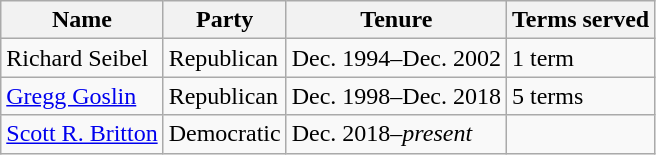<table class="wikitable mw-collapsible mw-collapsed">
<tr>
<th scope="col">Name</th>
<th scope="col">Party</th>
<th scope="col">Tenure</th>
<th scope="col">Terms served</th>
</tr>
<tr>
<td>Richard Seibel</td>
<td>Republican</td>
<td>Dec. 1994–Dec. 2002</td>
<td>1 term</td>
</tr>
<tr>
<td><a href='#'>Gregg Goslin</a></td>
<td>Republican</td>
<td>Dec. 1998–Dec. 2018</td>
<td>5 terms</td>
</tr>
<tr>
<td><a href='#'>Scott R. Britton</a></td>
<td>Democratic</td>
<td>Dec. 2018–<em>present</em></td>
<td></td>
</tr>
</table>
